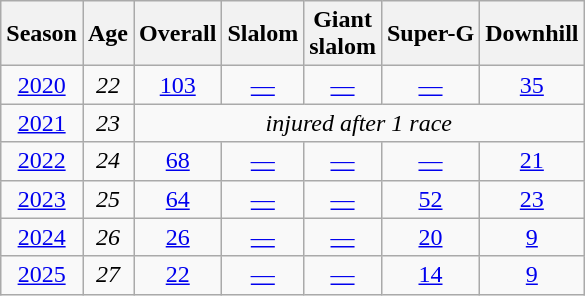<table class=wikitable style="text-align:center">
<tr>
<th>Season</th>
<th>Age</th>
<th>Overall</th>
<th>Slalom</th>
<th>Giant<br>slalom</th>
<th>Super-G</th>
<th>Downhill</th>
</tr>
<tr>
<td><a href='#'>2020</a></td>
<td><em>22</em></td>
<td><a href='#'>103</a></td>
<td><a href='#'>—</a></td>
<td><a href='#'>—</a></td>
<td><a href='#'>—</a></td>
<td><a href='#'>35</a></td>
</tr>
<tr>
<td><a href='#'>2021</a></td>
<td><em>23</em></td>
<td colspan=5><em>injured after 1 race</em></td>
</tr>
<tr>
<td><a href='#'>2022</a></td>
<td><em>24</em></td>
<td><a href='#'>68</a></td>
<td><a href='#'>—</a></td>
<td><a href='#'>—</a></td>
<td><a href='#'>—</a></td>
<td><a href='#'>21</a></td>
</tr>
<tr>
<td><a href='#'>2023</a></td>
<td><em>25</em></td>
<td><a href='#'>64</a></td>
<td><a href='#'>—</a></td>
<td><a href='#'>—</a></td>
<td><a href='#'>52</a></td>
<td><a href='#'>23</a></td>
</tr>
<tr>
<td><a href='#'>2024</a></td>
<td><em>26</em></td>
<td><a href='#'>26</a></td>
<td><a href='#'>—</a></td>
<td><a href='#'>—</a></td>
<td><a href='#'>20</a></td>
<td><a href='#'>9</a></td>
</tr>
<tr>
<td><a href='#'>2025</a></td>
<td><em>27</em></td>
<td><a href='#'>22</a></td>
<td><a href='#'>—</a></td>
<td><a href='#'>—</a></td>
<td><a href='#'>14</a></td>
<td><a href='#'>9</a></td>
</tr>
</table>
